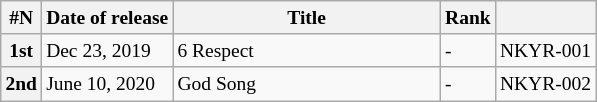<table class="wikitable" style="font-size:small">
<tr>
<th>#N</th>
<th>Date of release</th>
<th style="width:45%">Title</th>
<th>Rank</th>
<th></th>
</tr>
<tr>
<th>1st</th>
<td>Dec 23, 2019</td>
<td>6 Respect</td>
<td>-</td>
<td>NKYR-001</td>
</tr>
<tr>
<th>2nd</th>
<td>June 10, 2020</td>
<td>God Song</td>
<td>-</td>
<td>NKYR-002</td>
</tr>
</table>
